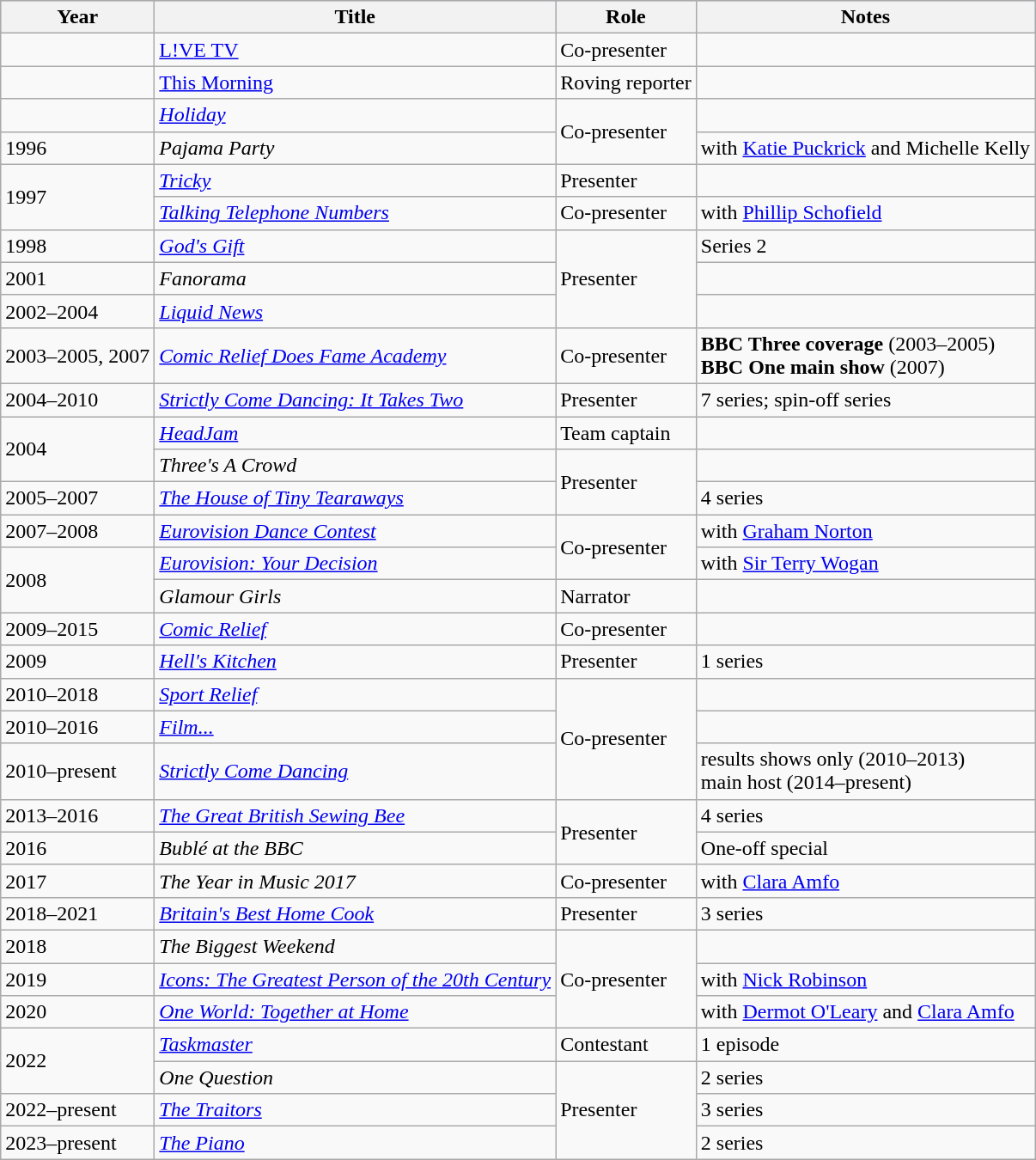<table class="wikitable">
<tr style="background:#b0c4de; text-align:center;">
<th>Year</th>
<th>Title</th>
<th>Role</th>
<th>Notes</th>
</tr>
<tr>
<td></td>
<td><a href='#'>L!VE TV</a></td>
<td>Co-presenter</td>
<td></td>
</tr>
<tr>
<td></td>
<td><a href='#'>This Morning</a></td>
<td>Roving reporter</td>
<td></td>
</tr>
<tr>
<td></td>
<td><em><a href='#'>Holiday</a></em></td>
<td rowspan="2">Co-presenter</td>
<td></td>
</tr>
<tr>
<td>1996</td>
<td><em>Pajama Party</em></td>
<td>with <a href='#'>Katie Puckrick</a> and Michelle Kelly</td>
</tr>
<tr>
<td rowspan="2">1997</td>
<td><em><a href='#'>Tricky</a></em></td>
<td>Presenter</td>
<td></td>
</tr>
<tr>
<td><em><a href='#'>Talking Telephone Numbers</a></em></td>
<td>Co-presenter</td>
<td>with <a href='#'>Phillip Schofield</a></td>
</tr>
<tr>
<td>1998</td>
<td><em><a href='#'>God's Gift</a></em></td>
<td rowspan="3">Presenter</td>
<td>Series 2</td>
</tr>
<tr>
<td>2001</td>
<td><em>Fanorama</em></td>
<td></td>
</tr>
<tr>
<td>2002–2004</td>
<td><em><a href='#'>Liquid News</a></em></td>
<td></td>
</tr>
<tr>
<td>2003–2005, 2007</td>
<td><em><a href='#'>Comic Relief Does Fame Academy</a></em></td>
<td>Co-presenter</td>
<td><strong>BBC Three coverage</strong> (2003–2005)<br> <strong>BBC One main show</strong> (2007)</td>
</tr>
<tr>
<td>2004–2010</td>
<td><em><a href='#'>Strictly Come Dancing: It Takes Two</a></em></td>
<td>Presenter</td>
<td>7 series; spin-off series</td>
</tr>
<tr>
<td rowspan="2">2004</td>
<td><em><a href='#'>HeadJam</a></em></td>
<td>Team captain</td>
<td></td>
</tr>
<tr>
<td><em>Three's A Crowd</em></td>
<td rowspan="2">Presenter</td>
<td></td>
</tr>
<tr>
<td>2005–2007</td>
<td><em><a href='#'>The House of Tiny Tearaways</a></em></td>
<td>4 series</td>
</tr>
<tr>
<td>2007–2008</td>
<td><em><a href='#'>Eurovision Dance Contest</a></em></td>
<td rowspan="2">Co-presenter</td>
<td>with <a href='#'>Graham Norton</a></td>
</tr>
<tr>
<td rowspan="2">2008</td>
<td><em><a href='#'>Eurovision: Your Decision</a></em></td>
<td>with <a href='#'>Sir Terry Wogan</a></td>
</tr>
<tr>
<td><em>Glamour Girls</em></td>
<td>Narrator</td>
<td></td>
</tr>
<tr>
<td>2009–2015</td>
<td><em><a href='#'>Comic Relief</a></em></td>
<td>Co-presenter</td>
<td></td>
</tr>
<tr>
<td>2009</td>
<td><em><a href='#'>Hell's Kitchen</a></em></td>
<td>Presenter</td>
<td>1 series</td>
</tr>
<tr>
<td>2010–2018</td>
<td><em><a href='#'>Sport Relief</a></em></td>
<td rowspan="3">Co-presenter</td>
<td></td>
</tr>
<tr>
<td>2010–2016</td>
<td><em><a href='#'>Film...</a></em></td>
<td></td>
</tr>
<tr>
<td>2010–present</td>
<td><em><a href='#'>Strictly Come Dancing</a></em></td>
<td>results shows only (2010–2013) <br> main host (2014–present)</td>
</tr>
<tr>
<td>2013–2016</td>
<td><em><a href='#'>The Great British Sewing Bee</a></em></td>
<td rowspan="2">Presenter</td>
<td>4 series</td>
</tr>
<tr>
<td>2016</td>
<td><em>Bublé at the BBC</em></td>
<td>One-off special</td>
</tr>
<tr>
<td>2017</td>
<td><em>The Year in Music 2017</em></td>
<td>Co-presenter</td>
<td>with <a href='#'>Clara Amfo</a></td>
</tr>
<tr>
<td>2018–2021</td>
<td><em><a href='#'>Britain's Best Home Cook</a></em></td>
<td>Presenter</td>
<td>3 series</td>
</tr>
<tr>
<td>2018</td>
<td><em>The Biggest Weekend</em></td>
<td rowspan="3">Co-presenter</td>
<td></td>
</tr>
<tr>
<td>2019</td>
<td><em><a href='#'>Icons: The Greatest Person of the 20th Century</a></em></td>
<td>with <a href='#'>Nick Robinson</a></td>
</tr>
<tr>
<td>2020</td>
<td><em><a href='#'>One World: Together at Home</a></em></td>
<td>with <a href='#'>Dermot O'Leary</a> and <a href='#'>Clara Amfo</a></td>
</tr>
<tr>
<td rowspan="2">2022</td>
<td><em> <a href='#'>Taskmaster</a></em></td>
<td>Contestant</td>
<td>1 episode</td>
</tr>
<tr>
<td><em>One Question</em></td>
<td rowspan="3">Presenter</td>
<td>2 series</td>
</tr>
<tr>
<td>2022–present</td>
<td><em><a href='#'>The Traitors</a></em></td>
<td>3 series</td>
</tr>
<tr>
<td>2023–present</td>
<td><em><a href='#'>The Piano</a></em></td>
<td>2 series</td>
</tr>
</table>
